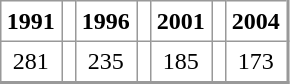<table align="center" rules="all" cellspacing="0" cellpadding="4" style="border: 1px solid #999; border-right: 2px solid #999; border-bottom:2px solid #999">
<tr>
<th>1991</th>
<th></th>
<th>1996</th>
<th></th>
<th>2001</th>
<th></th>
<th>2004</th>
</tr>
<tr>
<td align=center>281</td>
<td></td>
<td align=center>235</td>
<td></td>
<td align=center>185</td>
<td></td>
<td align=center>173</td>
</tr>
</table>
